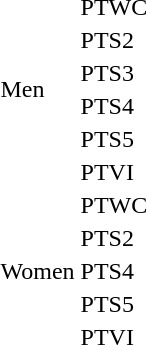<table>
<tr>
<td rowspan=6>Men</td>
<td>PTWC<br></td>
<td></td>
<td></td>
<td></td>
</tr>
<tr>
<td>PTS2<br></td>
<td></td>
<td></td>
<td></td>
</tr>
<tr>
<td>PTS3<br></td>
<td></td>
<td></td>
<td></td>
</tr>
<tr>
<td>PTS4<br></td>
<td></td>
<td></td>
<td></td>
</tr>
<tr>
<td>PTS5<br></td>
<td></td>
<td></td>
<td></td>
</tr>
<tr>
<td>PTVI<br></td>
<td></td>
<td></td>
<td></td>
</tr>
<tr>
<td rowspan=5>Women</td>
<td>PTWC<br></td>
<td></td>
<td></td>
<td></td>
</tr>
<tr>
<td>PTS2<br></td>
<td></td>
<td></td>
<td></td>
</tr>
<tr>
<td>PTS4<br></td>
<td></td>
<td></td>
<td></td>
</tr>
<tr>
<td>PTS5<br></td>
<td></td>
<td></td>
<td></td>
</tr>
<tr>
<td>PTVI<br></td>
<td></td>
<td></td>
<td></td>
</tr>
</table>
